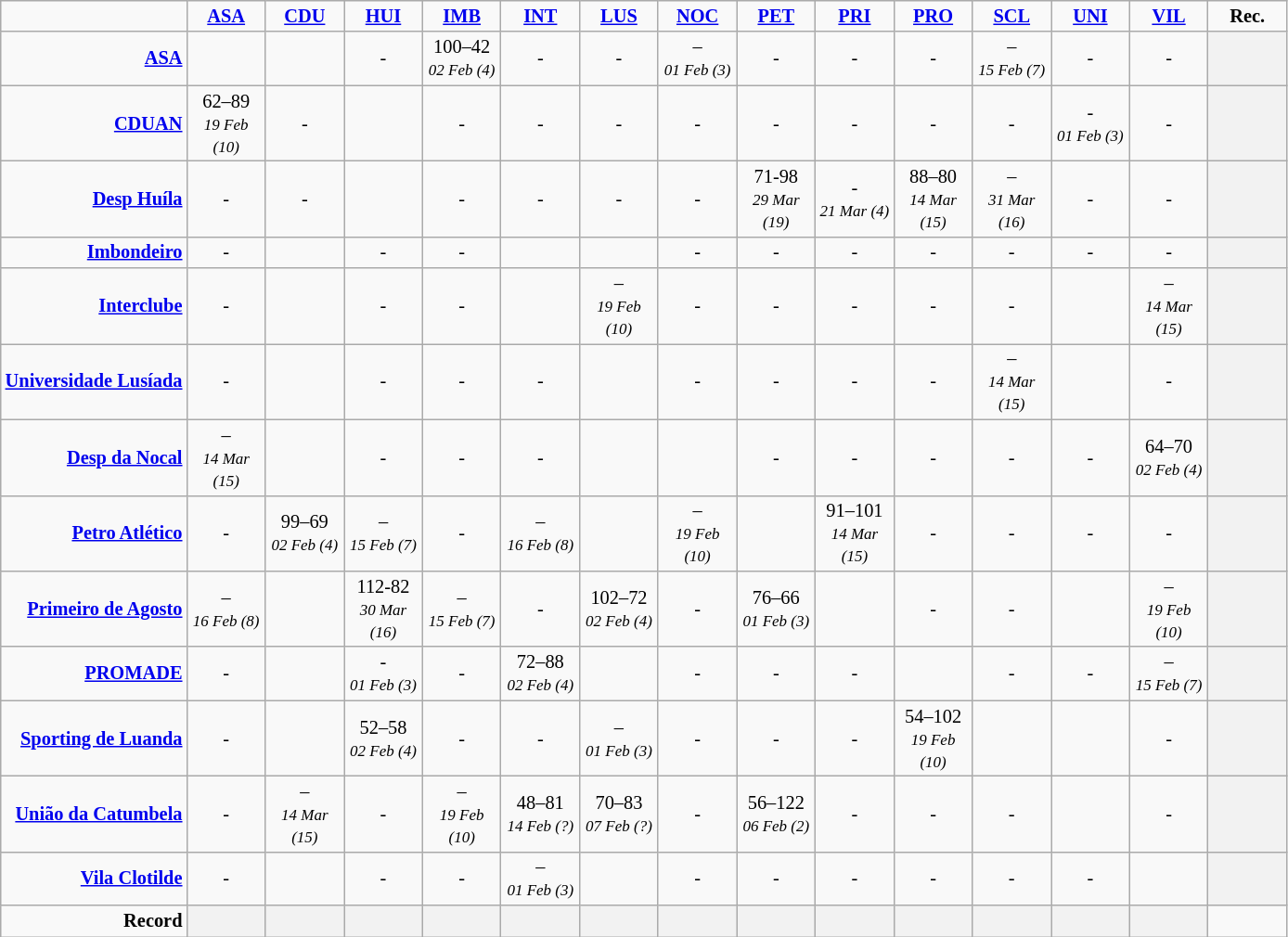<table style="font-size: 85%; text-align: center" class="wikitable">
<tr>
<td></td>
<td width=50><strong><a href='#'>ASA</a></strong></td>
<td width=50><strong><a href='#'>CDU</a></strong></td>
<td width=50><strong><a href='#'>HUI</a></strong></td>
<td width=50><strong><a href='#'>IMB</a></strong></td>
<td width=50><strong><a href='#'>INT</a></strong></td>
<td width=50><strong><a href='#'>LUS</a></strong></td>
<td width=50><strong><a href='#'>NOC</a></strong></td>
<td width=50><strong><a href='#'>PET</a></strong></td>
<td width=50><strong><a href='#'>PRI</a></strong></td>
<td width=50><strong><a href='#'>PRO</a></strong></td>
<td width=50><strong><a href='#'>SCL</a></strong></td>
<td width=50><strong><a href='#'>UNI</a></strong></td>
<td width=50><strong><a href='#'>VIL</a></strong></td>
<td width=50><strong>Rec.</strong></td>
</tr>
<tr>
<td align=right><strong><a href='#'>ASA</a></strong></td>
<td></td>
<td></td>
<td>-</td>
<td>100–42<br><small><em>02 Feb <span>(4)</span></em></small></td>
<td>-</td>
<td>-</td>
<td>–<br><small><em>01 Feb <span>(3)</span></em></small></td>
<td>-</td>
<td>-</td>
<td>-</td>
<td>–<br><small><em>15 Feb <span>(7)</span></em></small></td>
<td>-</td>
<td>-</td>
<th></th>
</tr>
<tr>
<td align=right><strong><a href='#'>CDUAN</a></strong></td>
<td>62–89<br><small><em>19 Feb <span>(10)</span></em></small></td>
<td>-</td>
<td></td>
<td>-</td>
<td>-</td>
<td>-</td>
<td>-</td>
<td>-</td>
<td>-</td>
<td>-</td>
<td>-</td>
<td>-<br><small><em>01 Feb <span>(3)</span></em></small></td>
<td>-</td>
<th></th>
</tr>
<tr>
<td align=right><strong><a href='#'>Desp Huíla</a></strong></td>
<td>-</td>
<td>-</td>
<td></td>
<td>-</td>
<td>-</td>
<td>-</td>
<td>-</td>
<td>71-98<br><small><em>29 Mar <span>(19)</span></em></small></td>
<td>-<br><small><em>21 Mar <span>(4)</span></em></small></td>
<td>88–80<br><small><em>14 Mar <span>(15)</span></em></small></td>
<td>–<br><small><em>31 Mar <span>(16)</span></em></small></td>
<td>-</td>
<td>-</td>
<th></th>
</tr>
<tr>
<td align=right><strong><a href='#'>Imbondeiro</a></strong></td>
<td>-</td>
<td></td>
<td>-</td>
<td>-</td>
<td></td>
<td></td>
<td>-</td>
<td>-</td>
<td>-</td>
<td>-</td>
<td>-</td>
<td>-</td>
<td>-</td>
<th></th>
</tr>
<tr>
<td align=right><strong><a href='#'>Interclube</a></strong></td>
<td>-</td>
<td></td>
<td>-</td>
<td>-</td>
<td></td>
<td>–<br><small><em>19 Feb <span>(10)</span></em></small></td>
<td>-</td>
<td>-</td>
<td>-</td>
<td>-</td>
<td>-</td>
<td></td>
<td>–<br><small><em>14 Mar <span>(15)</span></em></small></td>
<th></th>
</tr>
<tr>
<td align=right><strong><a href='#'>Universidade Lusíada</a></strong></td>
<td>-</td>
<td></td>
<td>-</td>
<td>-</td>
<td>-</td>
<td></td>
<td>-</td>
<td>-</td>
<td>-</td>
<td>-</td>
<td>–<br><small><em>14 Mar <span>(15)</span></em></small></td>
<td></td>
<td>-</td>
<th></th>
</tr>
<tr>
<td align=right><strong><a href='#'>Desp da Nocal</a></strong></td>
<td>–<br><small><em>14 Mar <span>(15)</span></em></small></td>
<td></td>
<td>-</td>
<td>-</td>
<td>-</td>
<td></td>
<td></td>
<td>-</td>
<td>-</td>
<td>-</td>
<td>-</td>
<td>-</td>
<td>64–70<br><small><em>02 Feb <span>(4)</span></em></small></td>
<th></th>
</tr>
<tr>
<td align=right><strong><a href='#'>Petro Atlético</a></strong></td>
<td>-</td>
<td>99–69<br><small><em>02 Feb <span>(4)</span></em></small></td>
<td>–<br><small><em>15 Feb <span>(7)</span></em></small></td>
<td>-</td>
<td>–<br><small><em>16 Feb <span>(8)</span></em></small></td>
<td></td>
<td>–<br><small><em>19 Feb <span>(10)</span></em></small></td>
<td></td>
<td>91–101<br><small><em>14 Mar <span>(15)</span></em></small></td>
<td>-</td>
<td>-</td>
<td>-</td>
<td>-</td>
<th></th>
</tr>
<tr>
<td align=right><strong><a href='#'>Primeiro de Agosto</a></strong></td>
<td>–<br><small><em>16 Feb <span>(8)</span></em></small></td>
<td></td>
<td>112-82<br><small><em>30 Mar <span>(16)</span></em></small></td>
<td>–<br><small><em>15 Feb <span>(7)</span></em></small></td>
<td>-</td>
<td>102–72<br><small><em>02 Feb <span>(4)</span></em></small></td>
<td>-</td>
<td>76–66<br><small><em>01 Feb <span>(3)</span></em></small></td>
<td></td>
<td>-</td>
<td>-</td>
<td></td>
<td>–<br><small><em>19 Feb <span>(10)</span></em></small></td>
<th></th>
</tr>
<tr>
<td align=right><strong><a href='#'>PROMADE</a></strong></td>
<td>-</td>
<td></td>
<td>-<br><small><em>01 Feb <span>(3)</span></em></small></td>
<td>-</td>
<td>72–88<br><small><em>02 Feb <span>(4)</span></em></small></td>
<td></td>
<td>-</td>
<td>-</td>
<td>-</td>
<td></td>
<td>-</td>
<td>-</td>
<td>–<br><small><em>15 Feb <span>(7)</span></em></small></td>
<th></th>
</tr>
<tr>
<td align=right><strong><a href='#'>Sporting de Luanda</a></strong></td>
<td>-</td>
<td></td>
<td>52–58<br><small><em>02 Feb <span>(4)</span></em></small></td>
<td>-</td>
<td>-</td>
<td>–<br><small><em>01 Feb <span>(3)</span></em></small></td>
<td>-</td>
<td>-</td>
<td>-</td>
<td>54–102<br><small><em>19 Feb <span>(10)</span></em></small></td>
<td></td>
<td></td>
<td>-</td>
<th></th>
</tr>
<tr>
<td align=right><strong><a href='#'>União da Catumbela</a></strong></td>
<td>-</td>
<td>–<br><small><em>14 Mar <span>(15)</span></em></small></td>
<td>-</td>
<td>–<br><small><em>19 Feb <span>(10)</span></em></small></td>
<td>48–81<br><small><em>14 Feb <span>(?)</span></em></small></td>
<td>70–83<br><small><em>07 Feb <span>(?)</span></em></small></td>
<td>-</td>
<td>56–122<br><small><em>06 Feb <span>(2)</span></em></small></td>
<td>-</td>
<td>-</td>
<td>-</td>
<td></td>
<td>-</td>
<th></th>
</tr>
<tr>
<td align=right><strong><a href='#'>Vila Clotilde</a></strong></td>
<td>-</td>
<td></td>
<td>-</td>
<td>-</td>
<td>–<br><small><em>01 Feb <span>(3)</span></em></small></td>
<td></td>
<td>-</td>
<td>-</td>
<td>-</td>
<td>-</td>
<td>-</td>
<td>-</td>
<td></td>
<th></th>
</tr>
<tr>
<td align=right><strong>Record</strong></td>
<th></th>
<th></th>
<th></th>
<th></th>
<th></th>
<th></th>
<th></th>
<th></th>
<th></th>
<th></th>
<th></th>
<th></th>
<th></th>
<td></td>
</tr>
</table>
